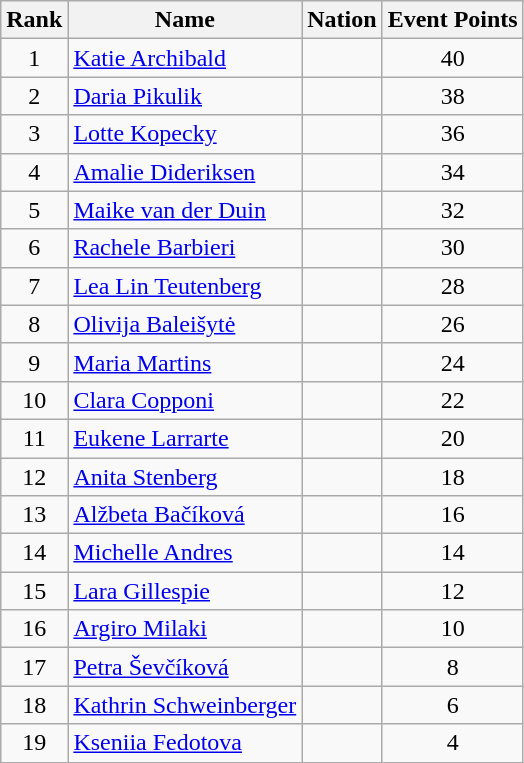<table class="wikitable sortable" style="text-align:center">
<tr>
<th>Rank</th>
<th>Name</th>
<th>Nation</th>
<th>Event Points</th>
</tr>
<tr>
<td>1</td>
<td align=left><a href='#'>Katie Archibald</a></td>
<td align=left></td>
<td>40</td>
</tr>
<tr>
<td>2</td>
<td align=left><a href='#'>Daria Pikulik</a></td>
<td align=left></td>
<td>38</td>
</tr>
<tr>
<td>3</td>
<td align=left><a href='#'>Lotte Kopecky</a></td>
<td align=left></td>
<td>36</td>
</tr>
<tr>
<td>4</td>
<td align=left><a href='#'>Amalie Dideriksen</a></td>
<td align=left></td>
<td>34</td>
</tr>
<tr>
<td>5</td>
<td align=left><a href='#'>Maike van der Duin</a></td>
<td align=left></td>
<td>32</td>
</tr>
<tr>
<td>6</td>
<td align=left><a href='#'>Rachele Barbieri</a></td>
<td align=left></td>
<td>30</td>
</tr>
<tr>
<td>7</td>
<td align=left><a href='#'>Lea Lin Teutenberg</a></td>
<td align=left></td>
<td>28</td>
</tr>
<tr>
<td>8</td>
<td align=left><a href='#'>Olivija Baleišytė</a></td>
<td align=left></td>
<td>26</td>
</tr>
<tr>
<td>9</td>
<td align=left><a href='#'>Maria Martins</a></td>
<td align=left></td>
<td>24</td>
</tr>
<tr>
<td>10</td>
<td align=left><a href='#'>Clara Copponi</a></td>
<td align=left></td>
<td>22</td>
</tr>
<tr>
<td>11</td>
<td align=left><a href='#'>Eukene Larrarte</a></td>
<td align=left></td>
<td>20</td>
</tr>
<tr>
<td>12</td>
<td align=left><a href='#'>Anita Stenberg</a></td>
<td align=left></td>
<td>18</td>
</tr>
<tr>
<td>13</td>
<td align=left><a href='#'>Alžbeta Bačíková</a></td>
<td align=left></td>
<td>16</td>
</tr>
<tr>
<td>14</td>
<td align=left><a href='#'>Michelle Andres</a></td>
<td align=left></td>
<td>14</td>
</tr>
<tr>
<td>15</td>
<td align=left><a href='#'>Lara Gillespie</a></td>
<td align=left></td>
<td>12</td>
</tr>
<tr>
<td>16</td>
<td align=left><a href='#'>Argiro Milaki</a></td>
<td align=left></td>
<td>10</td>
</tr>
<tr>
<td>17</td>
<td align=left><a href='#'>Petra Ševčíková</a></td>
<td align=left></td>
<td>8</td>
</tr>
<tr>
<td>18</td>
<td align=left><a href='#'>Kathrin Schweinberger</a></td>
<td align=left></td>
<td>6</td>
</tr>
<tr>
<td>19</td>
<td align=left><a href='#'>Kseniia Fedotova</a></td>
<td align=left></td>
<td>4</td>
</tr>
</table>
